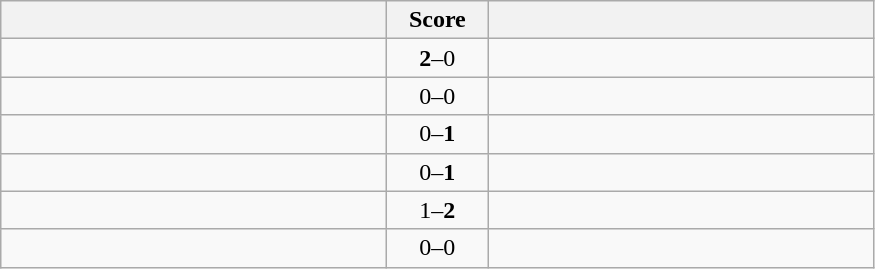<table class="wikitable" style="text-align: center; font-size:100% ">
<tr>
<th align="right" width="250"></th>
<th width="60">Score</th>
<th align="left" width="250"></th>
</tr>
<tr>
<td align=left></td>
<td align=center><strong>2</strong>–0</td>
<td align=left></td>
</tr>
<tr>
<td align=left></td>
<td align=center>0–0</td>
<td align=left></td>
</tr>
<tr>
<td align=left></td>
<td align=center>0–<strong>1</strong></td>
<td align=left></td>
</tr>
<tr>
<td align=left></td>
<td align=center>0–<strong>1</strong></td>
<td align=left></td>
</tr>
<tr>
<td align=left></td>
<td align=center>1–<strong>2</strong></td>
<td align=left></td>
</tr>
<tr>
<td align=left></td>
<td align=center>0–0</td>
<td align=left></td>
</tr>
</table>
